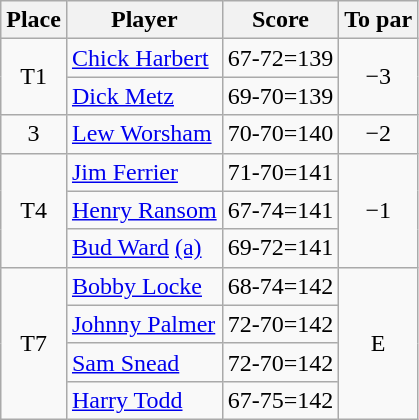<table class=wikitable>
<tr>
<th>Place</th>
<th>Player</th>
<th>Score</th>
<th>To par</th>
</tr>
<tr>
<td rowspan=2 align=center>T1</td>
<td> <a href='#'>Chick Harbert</a></td>
<td>67-72=139</td>
<td rowspan=2 align=center>−3</td>
</tr>
<tr>
<td> <a href='#'>Dick Metz</a></td>
<td>69-70=139</td>
</tr>
<tr>
<td align=center>3</td>
<td> <a href='#'>Lew Worsham</a></td>
<td>70-70=140</td>
<td align=center>−2</td>
</tr>
<tr>
<td rowspan=3 align=center>T4</td>
<td> <a href='#'>Jim Ferrier</a></td>
<td>71-70=141</td>
<td rowspan=3 align=center>−1</td>
</tr>
<tr>
<td> <a href='#'>Henry Ransom</a></td>
<td>67-74=141</td>
</tr>
<tr>
<td> <a href='#'>Bud Ward</a> <a href='#'>(a)</a></td>
<td>69-72=141</td>
</tr>
<tr>
<td rowspan=4 align=center>T7</td>
<td> <a href='#'>Bobby Locke</a></td>
<td>68-74=142</td>
<td rowspan=4 align=center>E</td>
</tr>
<tr>
<td> <a href='#'>Johnny Palmer</a></td>
<td>72-70=142</td>
</tr>
<tr>
<td> <a href='#'>Sam Snead</a></td>
<td>72-70=142</td>
</tr>
<tr>
<td> <a href='#'>Harry Todd</a></td>
<td>67-75=142</td>
</tr>
</table>
